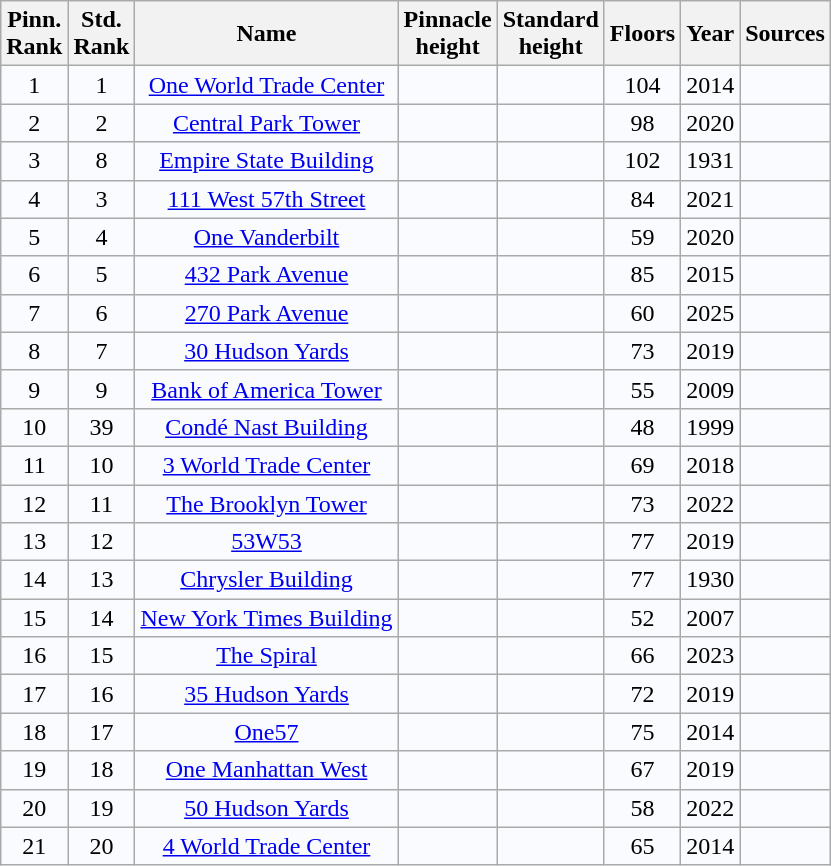<table class="wikitable sortable" style="text-align:center; background:#fafbff">
<tr>
<th>Pinn.<br> Rank<br></th>
<th>Std.<br> Rank<br></th>
<th>Name</th>
<th data-sort-type="number">Pinnacle<br> height<br></th>
<th data-sort-type="number">Standard<br> height<br></th>
<th>Floors<br></th>
<th>Year<br></th>
<th class="unsortable">Sources</th>
</tr>
<tr>
<td>1</td>
<td>1</td>
<td><a href='#'>One World Trade Center</a></td>
<td></td>
<td></td>
<td>104</td>
<td>2014</td>
<td></td>
</tr>
<tr>
<td>2</td>
<td>2</td>
<td><a href='#'>Central Park Tower</a></td>
<td></td>
<td></td>
<td>98</td>
<td>2020</td>
<td></td>
</tr>
<tr>
<td>3</td>
<td>8</td>
<td><a href='#'>Empire State Building</a></td>
<td></td>
<td></td>
<td>102</td>
<td>1931</td>
<td></td>
</tr>
<tr>
<td>4</td>
<td>3</td>
<td><a href='#'>111 West 57th Street</a></td>
<td></td>
<td></td>
<td>84</td>
<td>2021</td>
<td></td>
</tr>
<tr>
<td>5</td>
<td>4</td>
<td><a href='#'>One Vanderbilt</a></td>
<td></td>
<td></td>
<td>59</td>
<td>2020</td>
<td></td>
</tr>
<tr>
<td>6</td>
<td>5</td>
<td><a href='#'>432 Park Avenue</a></td>
<td></td>
<td></td>
<td>85</td>
<td>2015</td>
<td></td>
</tr>
<tr>
<td>7</td>
<td>6</td>
<td><a href='#'>270 Park Avenue</a></td>
<td></td>
<td></td>
<td>60</td>
<td>2025</td>
<td></td>
</tr>
<tr>
<td>8</td>
<td>7</td>
<td><a href='#'>30 Hudson Yards</a></td>
<td></td>
<td></td>
<td>73</td>
<td>2019</td>
<td></td>
</tr>
<tr>
<td>9</td>
<td>9</td>
<td><a href='#'>Bank of America Tower</a></td>
<td></td>
<td></td>
<td>55</td>
<td>2009</td>
<td></td>
</tr>
<tr>
<td>10</td>
<td>39</td>
<td><a href='#'>Condé Nast Building</a></td>
<td></td>
<td></td>
<td>48</td>
<td>1999</td>
<td></td>
</tr>
<tr>
<td>11</td>
<td>10</td>
<td><a href='#'>3 World Trade Center</a></td>
<td></td>
<td></td>
<td>69</td>
<td>2018</td>
<td></td>
</tr>
<tr>
<td>12</td>
<td>11</td>
<td><a href='#'>The Brooklyn Tower</a></td>
<td></td>
<td></td>
<td>73</td>
<td>2022</td>
<td></td>
</tr>
<tr>
<td>13</td>
<td>12</td>
<td><a href='#'>53W53</a></td>
<td></td>
<td></td>
<td>77</td>
<td>2019</td>
<td></td>
</tr>
<tr>
<td>14</td>
<td>13</td>
<td><a href='#'>Chrysler Building</a></td>
<td></td>
<td></td>
<td>77</td>
<td>1930</td>
<td></td>
</tr>
<tr>
<td>15</td>
<td>14</td>
<td><a href='#'>New York Times Building</a></td>
<td></td>
<td></td>
<td>52</td>
<td>2007</td>
<td></td>
</tr>
<tr>
<td>16</td>
<td>15</td>
<td><a href='#'>The Spiral</a></td>
<td></td>
<td></td>
<td>66</td>
<td>2023</td>
<td></td>
</tr>
<tr>
<td>17</td>
<td>16</td>
<td><a href='#'>35 Hudson Yards</a></td>
<td></td>
<td></td>
<td>72</td>
<td>2019</td>
<td></td>
</tr>
<tr>
<td>18</td>
<td>17</td>
<td><a href='#'>One57</a></td>
<td></td>
<td></td>
<td>75</td>
<td>2014</td>
<td></td>
</tr>
<tr>
<td>19</td>
<td>18</td>
<td><a href='#'>One Manhattan West</a></td>
<td></td>
<td></td>
<td>67</td>
<td>2019</td>
<td></td>
</tr>
<tr>
<td>20</td>
<td>19</td>
<td><a href='#'>50 Hudson Yards</a></td>
<td></td>
<td></td>
<td>58</td>
<td>2022</td>
<td></td>
</tr>
<tr>
<td>21</td>
<td>20</td>
<td><a href='#'>4 World Trade Center</a></td>
<td></td>
<td></td>
<td>65</td>
<td>2014</td>
<td></td>
</tr>
</table>
